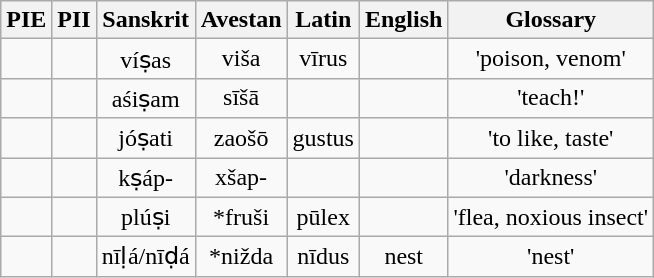<table class="wikitable" style="text-align: center;">
<tr>
<th>PIE</th>
<th>PII</th>
<th>Sanskrit</th>
<th>Avestan</th>
<th>Latin</th>
<th>English</th>
<th>Glossary</th>
</tr>
<tr>
<td></td>
<td></td>
<td>víṣas</td>
<td>viša</td>
<td>vīrus</td>
<td></td>
<td>'poison, venom'</td>
</tr>
<tr>
<td></td>
<td></td>
<td>aśiṣam</td>
<td>sīšā</td>
<td></td>
<td></td>
<td>'teach!'</td>
</tr>
<tr>
<td></td>
<td></td>
<td>jóṣati</td>
<td>zaošō</td>
<td>gustus</td>
<td></td>
<td>'to like, taste'</td>
</tr>
<tr>
<td></td>
<td></td>
<td>kṣáp-</td>
<td>xšap-</td>
<td></td>
<td></td>
<td>'darkness'</td>
</tr>
<tr>
<td></td>
<td></td>
<td>plúṣi</td>
<td>*fruši</td>
<td>pūlex</td>
<td></td>
<td>'flea, noxious insect'</td>
</tr>
<tr>
<td></td>
<td></td>
<td>nīḷá/nīḍá</td>
<td>*nižda</td>
<td>nīdus</td>
<td>nest</td>
<td>'nest'</td>
</tr>
</table>
